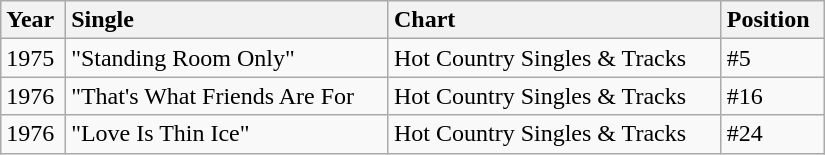<table class="wikitable" style="margin-top: 0" width="550px">
<tr>
<th style="text-align: left">Year</th>
<th style="text-align: left">Single</th>
<th style="text-align: left">Chart</th>
<th style="text-align: left">Position</th>
</tr>
<tr>
<td>1975</td>
<td>"Standing Room Only"</td>
<td>Hot Country Singles & Tracks</td>
<td>#5</td>
</tr>
<tr>
<td>1976</td>
<td>"That's What Friends Are For</td>
<td>Hot Country Singles & Tracks</td>
<td>#16</td>
</tr>
<tr>
<td>1976</td>
<td>"Love Is Thin Ice"</td>
<td>Hot Country Singles & Tracks</td>
<td>#24</td>
</tr>
</table>
